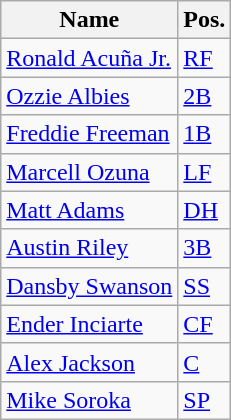<table class="wikitable">
<tr>
<th>Name</th>
<th>Pos.</th>
</tr>
<tr>
<td><a href='#'>Ronald Acuña Jr.</a></td>
<td><a href='#'>RF</a></td>
</tr>
<tr>
<td><a href='#'>Ozzie Albies</a></td>
<td><a href='#'>2B</a></td>
</tr>
<tr>
<td><a href='#'>Freddie Freeman</a></td>
<td><a href='#'>1B</a></td>
</tr>
<tr>
<td><a href='#'>Marcell Ozuna</a></td>
<td><a href='#'>LF</a></td>
</tr>
<tr>
<td><a href='#'>Matt Adams</a></td>
<td><a href='#'>DH</a></td>
</tr>
<tr>
<td><a href='#'>Austin Riley</a></td>
<td><a href='#'>3B</a></td>
</tr>
<tr>
<td><a href='#'>Dansby Swanson</a></td>
<td><a href='#'>SS</a></td>
</tr>
<tr>
<td><a href='#'>Ender Inciarte</a></td>
<td><a href='#'>CF</a></td>
</tr>
<tr>
<td><a href='#'>Alex Jackson</a></td>
<td><a href='#'>C</a></td>
</tr>
<tr>
<td><a href='#'>Mike Soroka</a></td>
<td><a href='#'>SP</a></td>
</tr>
</table>
